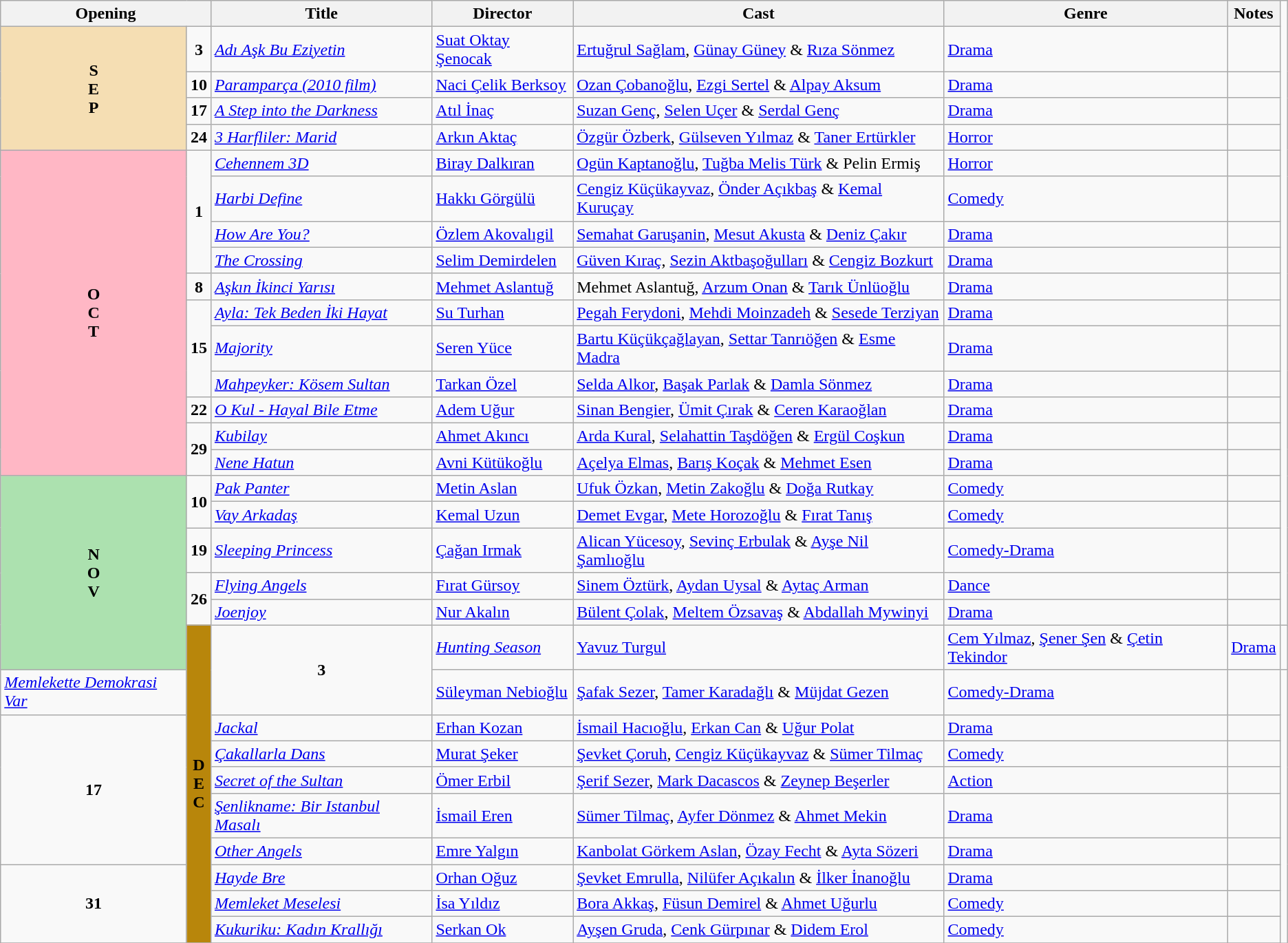<table class="wikitable sortable">
<tr>
<th colspan="2"><strong>Opening</strong></th>
<th><strong>Title</strong></th>
<th><strong>Director</strong></th>
<th><strong>Cast</strong></th>
<th><strong>Genre</strong></th>
<th><strong>Notes</strong></th>
</tr>
<tr September!>
<td rowspan="4" valign="center" align="center" style="background:#F5DEB3; textcolor:#000;"><strong>S<br>E<br>P</strong></td>
<td rowspan="1" align="center"><strong>3</strong></td>
<td><em><a href='#'>Adı Aşk Bu Eziyetin</a></em></td>
<td><a href='#'>Suat Oktay Şenocak</a></td>
<td><a href='#'>Ertuğrul Sağlam</a>, <a href='#'>Günay Güney</a> & <a href='#'>Rıza Sönmez</a></td>
<td><a href='#'>Drama</a></td>
<td></td>
</tr>
<tr>
<td rowspan="1" align="center"><strong>10</strong></td>
<td><em><a href='#'>Paramparça (2010 film)</a></em></td>
<td><a href='#'>Naci Çelik Berksoy</a></td>
<td><a href='#'>Ozan Çobanoğlu</a>, <a href='#'>Ezgi Sertel</a> & <a href='#'>Alpay Aksum</a></td>
<td><a href='#'>Drama</a></td>
<td></td>
</tr>
<tr>
<td rowspan="1" align="center"><strong>17</strong></td>
<td><em><a href='#'>A Step into the Darkness</a></em></td>
<td><a href='#'>Atıl İnaç</a></td>
<td><a href='#'>Suzan Genç</a>, <a href='#'>Selen Uçer</a> & <a href='#'>Serdal Genç</a></td>
<td><a href='#'>Drama</a></td>
<td></td>
</tr>
<tr>
<td rowspan="1" align="center"><strong>24</strong></td>
<td><em><a href='#'>3 Harfliler: Marid</a></em></td>
<td><a href='#'>Arkın Aktaç</a></td>
<td><a href='#'>Özgür Özberk</a>, <a href='#'>Gülseven Yılmaz</a> & <a href='#'>Taner Ertürkler</a></td>
<td><a href='#'>Horror</a></td>
<td></td>
</tr>
<tr October!>
<td rowspan="11" valign="center" align="center" style="background:#FFB7C5; textcolor:#000;"><strong>O<br>C<br>T</strong></td>
<td rowspan="4" align="center"><strong>1</strong></td>
<td><em><a href='#'>Cehennem 3D</a></em></td>
<td><a href='#'>Biray Dalkıran</a></td>
<td><a href='#'>Ogün Kaptanoğlu</a>, <a href='#'>Tuğba Melis Türk</a> & Pelin Ermiş</td>
<td><a href='#'>Horror</a></td>
<td></td>
</tr>
<tr>
<td><em><a href='#'>Harbi Define</a></em></td>
<td><a href='#'>Hakkı Görgülü</a></td>
<td><a href='#'>Cengiz Küçükayvaz</a>, <a href='#'>Önder Açıkbaş</a> & <a href='#'>Kemal Kuruçay</a></td>
<td><a href='#'>Comedy</a></td>
<td></td>
</tr>
<tr>
<td><em><a href='#'>How Are You?</a></em></td>
<td><a href='#'>Özlem Akovalıgil</a></td>
<td><a href='#'>Semahat Garuşanin</a>, <a href='#'>Mesut Akusta</a> & <a href='#'>Deniz Çakır</a></td>
<td><a href='#'>Drama</a></td>
<td></td>
</tr>
<tr>
<td><em><a href='#'>The Crossing</a></em></td>
<td><a href='#'>Selim Demirdelen</a></td>
<td><a href='#'>Güven Kıraç</a>, <a href='#'>Sezin Aktbaşoğulları</a> & <a href='#'>Cengiz Bozkurt</a></td>
<td><a href='#'>Drama</a></td>
<td></td>
</tr>
<tr>
<td rowspan="1" align="center"><strong>8</strong></td>
<td><em><a href='#'>Aşkın İkinci Yarısı</a></em></td>
<td><a href='#'>Mehmet Aslantuğ</a></td>
<td>Mehmet Aslantuğ, <a href='#'>Arzum Onan</a> & <a href='#'>Tarık Ünlüoğlu</a></td>
<td><a href='#'>Drama</a></td>
<td></td>
</tr>
<tr>
<td rowspan="3" align="center"><strong>15</strong></td>
<td><em><a href='#'>Ayla: Tek Beden İki Hayat</a></em></td>
<td><a href='#'>Su Turhan</a></td>
<td><a href='#'>Pegah Ferydoni</a>, <a href='#'>Mehdi Moinzadeh</a> & <a href='#'>Sesede Terziyan</a></td>
<td><a href='#'>Drama</a></td>
<td></td>
</tr>
<tr>
<td><em><a href='#'>Majority</a></em></td>
<td><a href='#'>Seren Yüce</a></td>
<td><a href='#'>Bartu Küçükçağlayan</a>, <a href='#'>Settar Tanrıöğen</a> & <a href='#'>Esme Madra</a></td>
<td><a href='#'>Drama</a></td>
<td></td>
</tr>
<tr>
<td><em><a href='#'>Mahpeyker: Kösem Sultan</a></em></td>
<td><a href='#'>Tarkan Özel</a></td>
<td><a href='#'>Selda Alkor</a>, <a href='#'>Başak Parlak</a> & <a href='#'>Damla Sönmez</a></td>
<td><a href='#'>Drama</a></td>
<td></td>
</tr>
<tr>
<td rowspan="1" align="center"><strong>22</strong></td>
<td><em><a href='#'>O Kul - Hayal Bile Etme</a></em></td>
<td><a href='#'>Adem Uğur</a></td>
<td><a href='#'>Sinan Bengier</a>, <a href='#'>Ümit Çırak</a> & <a href='#'>Ceren Karaoğlan</a></td>
<td><a href='#'>Drama</a></td>
<td></td>
</tr>
<tr>
<td rowspan="2" align="center"><strong>29</strong></td>
<td><em><a href='#'>Kubilay</a></em></td>
<td><a href='#'>Ahmet Akıncı</a></td>
<td><a href='#'>Arda Kural</a>, <a href='#'>Selahattin Taşdöğen</a> & <a href='#'>Ergül Coşkun</a></td>
<td><a href='#'>Drama</a></td>
<td></td>
</tr>
<tr>
<td><em><a href='#'>Nene Hatun</a></em></td>
<td><a href='#'>Avni Kütükoğlu</a></td>
<td><a href='#'>Açelya Elmas</a>, <a href='#'>Barış Koçak</a> & <a href='#'>Mehmet Esen</a></td>
<td><a href='#'>Drama</a></td>
<td></td>
</tr>
<tr October!>
<td rowspan="6" valign="center" align="center" style="background:#ACE1AF; textcolor:#000;"><strong>N<br>O<br>V</strong></td>
<td rowspan="2" align="center"><strong>10</strong></td>
<td><em><a href='#'>Pak Panter</a></em></td>
<td><a href='#'>Metin Aslan</a></td>
<td><a href='#'>Ufuk Özkan</a>, <a href='#'>Metin Zakoğlu</a> & <a href='#'>Doğa Rutkay</a></td>
<td><a href='#'>Comedy</a></td>
<td></td>
</tr>
<tr>
<td><em><a href='#'>Vay Arkadaş</a></em></td>
<td><a href='#'>Kemal Uzun</a></td>
<td><a href='#'>Demet Evgar</a>, <a href='#'>Mete Horozoğlu</a> & <a href='#'>Fırat Tanış</a></td>
<td><a href='#'>Comedy</a></td>
<td></td>
</tr>
<tr>
<td rowspan="1" align="center"><strong>19</strong></td>
<td><em><a href='#'>Sleeping Princess</a></em></td>
<td><a href='#'>Çağan Irmak</a></td>
<td><a href='#'>Alican Yücesoy</a>, <a href='#'>Sevinç Erbulak</a> & <a href='#'>Ayşe Nil Şamlıoğlu</a></td>
<td><a href='#'>Comedy-Drama</a></td>
<td></td>
</tr>
<tr>
<td rowspan="2" align="center"><strong>26</strong></td>
<td><em><a href='#'>Flying Angels</a></em></td>
<td><a href='#'>Fırat Gürsoy</a></td>
<td><a href='#'>Sinem Öztürk</a>, <a href='#'>Aydan Uysal</a> & <a href='#'>Aytaç Arman</a></td>
<td><a href='#'>Dance</a></td>
<td></td>
</tr>
<tr>
<td><em><a href='#'>Joenjoy</a></em></td>
<td><a href='#'>Nur Akalın</a></td>
<td><a href='#'>Bülent Çolak</a>, <a href='#'>Meltem Özsavaş</a> & <a href='#'>Abdallah Mywinyi</a></td>
<td><a href='#'>Drama</a></td>
<td></td>
</tr>
<tr December!>
<td rowspan="10" valign="center" align="center" style="background:#B8860B; textcolor:#000;"><strong>D<br>E<br>C</strong></td>
<td rowspan="2" align="center"><strong>3</strong></td>
<td><em><a href='#'>Hunting Season</a></em></td>
<td><a href='#'>Yavuz Turgul</a></td>
<td><a href='#'>Cem Yılmaz</a>, <a href='#'>Şener Şen</a> & <a href='#'>Çetin Tekindor</a></td>
<td><a href='#'>Drama</a></td>
<td></td>
</tr>
<tr>
<td><em><a href='#'>Memlekette Demokrasi Var</a></em></td>
<td><a href='#'>Süleyman Nebioğlu</a></td>
<td><a href='#'>Şafak Sezer</a>, <a href='#'>Tamer Karadağlı</a> & <a href='#'>Müjdat Gezen</a></td>
<td><a href='#'>Comedy-Drama</a></td>
<td></td>
</tr>
<tr>
<td rowspan="5" align="center"><strong>17</strong></td>
<td><em><a href='#'>Jackal</a></em></td>
<td><a href='#'>Erhan Kozan</a></td>
<td><a href='#'>İsmail Hacıoğlu</a>, <a href='#'>Erkan Can</a> & <a href='#'>Uğur Polat</a></td>
<td><a href='#'>Drama</a></td>
<td></td>
</tr>
<tr>
<td><em><a href='#'>Çakallarla Dans</a></em></td>
<td><a href='#'>Murat Şeker</a></td>
<td><a href='#'>Şevket Çoruh</a>, <a href='#'>Cengiz Küçükayvaz</a> & <a href='#'>Sümer Tilmaç</a></td>
<td><a href='#'>Comedy</a></td>
<td></td>
</tr>
<tr>
<td><em><a href='#'>Secret of the Sultan</a></em></td>
<td><a href='#'>Ömer Erbil</a></td>
<td><a href='#'>Şerif Sezer</a>, <a href='#'>Mark Dacascos</a> & <a href='#'>Zeynep Beşerler</a></td>
<td><a href='#'>Action</a></td>
<td></td>
</tr>
<tr>
<td><em><a href='#'>Şenlikname: Bir Istanbul Masalı</a></em></td>
<td><a href='#'>İsmail Eren</a></td>
<td><a href='#'>Sümer Tilmaç</a>, <a href='#'>Ayfer Dönmez</a> & <a href='#'>Ahmet Mekin</a></td>
<td><a href='#'>Drama</a></td>
<td></td>
</tr>
<tr>
<td><em><a href='#'>Other Angels</a></em></td>
<td><a href='#'>Emre Yalgın</a></td>
<td><a href='#'>Kanbolat Görkem Aslan</a>, <a href='#'>Özay Fecht</a> & <a href='#'>Ayta Sözeri</a></td>
<td><a href='#'>Drama</a></td>
<td></td>
</tr>
<tr>
<td rowspan="3" align="center"><strong>31</strong></td>
<td><em><a href='#'>Hayde Bre</a></em></td>
<td><a href='#'>Orhan Oğuz</a></td>
<td><a href='#'>Şevket Emrulla</a>, <a href='#'>Nilüfer Açıkalın</a> & <a href='#'>İlker İnanoğlu</a></td>
<td><a href='#'>Drama</a></td>
<td></td>
</tr>
<tr>
<td><em><a href='#'>Memleket Meselesi</a></em></td>
<td><a href='#'>İsa Yıldız</a></td>
<td><a href='#'>Bora Akkaş</a>, <a href='#'>Füsun Demirel</a> & <a href='#'>Ahmet Uğurlu</a></td>
<td><a href='#'>Comedy</a></td>
<td></td>
</tr>
<tr>
<td><em><a href='#'>Kukuriku: Kadın Krallığı</a></em></td>
<td><a href='#'>Serkan Ok</a></td>
<td><a href='#'>Ayşen Gruda</a>, <a href='#'>Cenk Gürpınar</a> & <a href='#'>Didem Erol</a></td>
<td><a href='#'>Comedy</a></td>
<td></td>
</tr>
<tr>
</tr>
</table>
